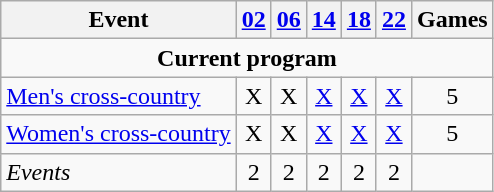<table class="wikitable">
<tr>
<th>Event</th>
<th><a href='#'>02</a></th>
<th><a href='#'>06</a></th>
<th><a href='#'>14</a></th>
<th><a href='#'>18</a></th>
<th><a href='#'>22</a></th>
<th>Games</th>
</tr>
<tr align=center>
<td colspan=7 align=center><strong>Current program</strong></td>
</tr>
<tr align=center>
<td align=left><a href='#'>Men's cross-country</a></td>
<td>X</td>
<td>X</td>
<td><a href='#'>X</a></td>
<td><a href='#'>X</a></td>
<td><a href='#'>X</a></td>
<td>5</td>
</tr>
<tr align=center>
<td align=left><a href='#'>Women's cross-country</a></td>
<td>X</td>
<td>X</td>
<td><a href='#'>X</a></td>
<td><a href='#'>X</a></td>
<td><a href='#'>X</a></td>
<td>5</td>
</tr>
<tr align=center>
<td align=left><em>Events</em></td>
<td>2</td>
<td>2</td>
<td>2</td>
<td>2</td>
<td>2</td>
<td></td>
</tr>
</table>
